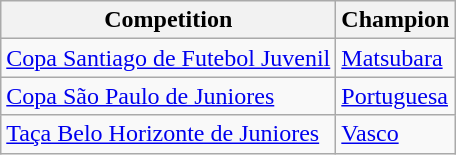<table class="wikitable">
<tr>
<th>Competition</th>
<th>Champion</th>
</tr>
<tr>
<td><a href='#'>Copa Santiago de Futebol Juvenil</a></td>
<td><a href='#'>Matsubara</a></td>
</tr>
<tr>
<td><a href='#'>Copa São Paulo de Juniores</a></td>
<td><a href='#'>Portuguesa</a></td>
</tr>
<tr>
<td><a href='#'>Taça Belo Horizonte de Juniores</a></td>
<td><a href='#'>Vasco</a></td>
</tr>
</table>
